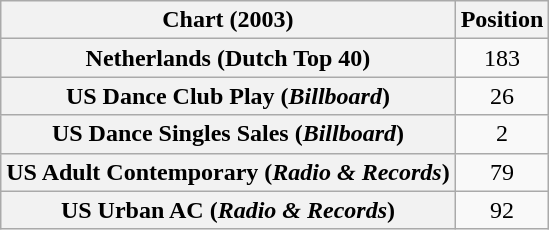<table class="wikitable sortable plainrowheaders">
<tr>
<th>Chart (2003)</th>
<th>Position</th>
</tr>
<tr>
<th scope="row">Netherlands (Dutch Top 40)</th>
<td align="center">183</td>
</tr>
<tr>
<th scope="row">US Dance Club Play (<em>Billboard</em>)<br></th>
<td align="center">26</td>
</tr>
<tr>
<th scope="row">US Dance Singles Sales (<em>Billboard</em>)<br></th>
<td align="center">2</td>
</tr>
<tr>
<th scope="row">US Adult Contemporary (<em>Radio & Records</em>)</th>
<td align="center">79</td>
</tr>
<tr>
<th scope="row">US Urban AC (<em>Radio & Records</em>)</th>
<td align="center">92</td>
</tr>
</table>
